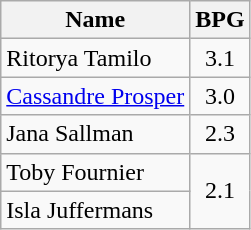<table class="wikitable">
<tr>
<th>Name</th>
<th>BPG</th>
</tr>
<tr>
<td> Ritorya Tamilo</td>
<td align=center>3.1</td>
</tr>
<tr>
<td> <a href='#'>Cassandre Prosper</a></td>
<td align=center>3.0</td>
</tr>
<tr>
<td> Jana Sallman</td>
<td align=center>2.3</td>
</tr>
<tr>
<td> Toby Fournier</td>
<td align=center rowspan=2>2.1</td>
</tr>
<tr>
<td> Isla Juffermans</td>
</tr>
</table>
